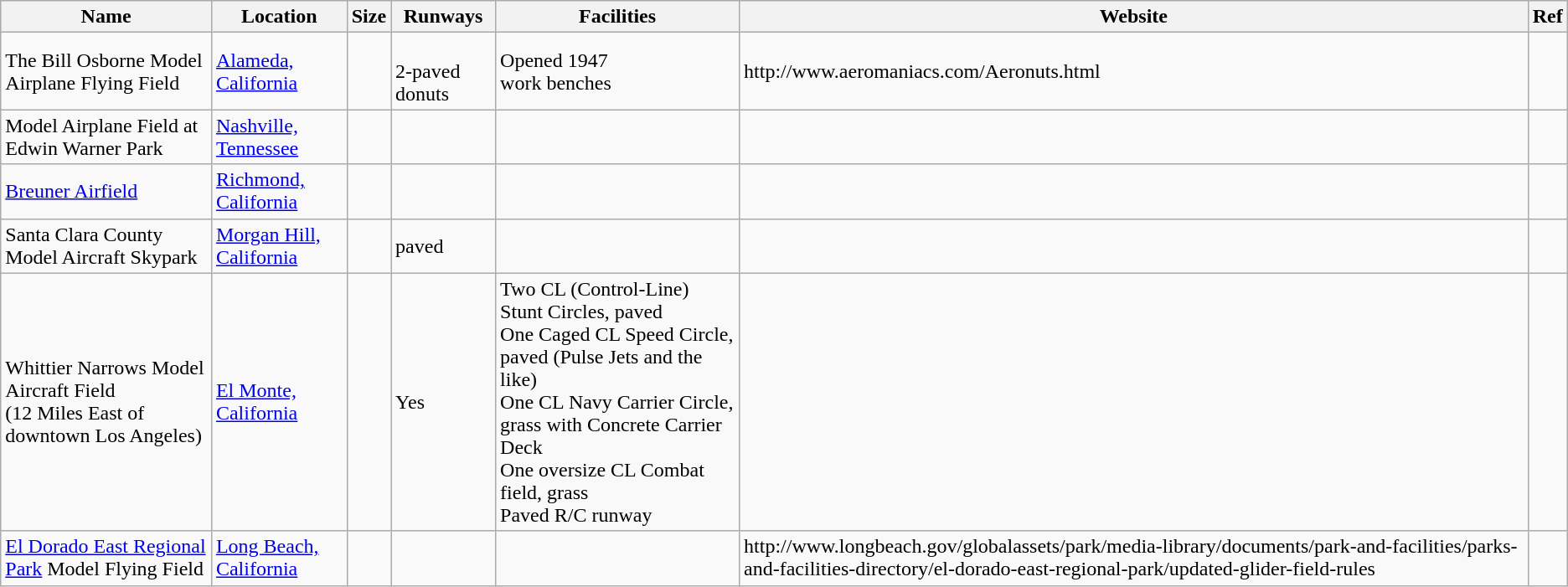<table class="wikitable sortable">
<tr>
<th>Name</th>
<th>Location</th>
<th>Size</th>
<th>Runways</th>
<th>Facilities</th>
<th>Website</th>
<th>Ref</th>
</tr>
<tr>
<td>The Bill Osborne Model Airplane Flying Field</td>
<td><a href='#'>Alameda, California</a></td>
<td></td>
<td><br>2-paved donuts</td>
<td>Opened 1947<br>work benches</td>
<td>http://www.aeromaniacs.com/Aeronuts.html</td>
<td></td>
</tr>
<tr>
<td>Model Airplane Field at Edwin Warner Park</td>
<td><a href='#'>Nashville, Tennessee</a></td>
<td></td>
<td></td>
<td></td>
<td></td>
<td></td>
</tr>
<tr>
<td><a href='#'>Breuner Airfield</a></td>
<td><a href='#'>Richmond, California</a></td>
<td></td>
<td></td>
<td></td>
<td></td>
<td></td>
</tr>
<tr>
<td>Santa Clara County Model Aircraft Skypark</td>
<td><a href='#'>Morgan Hill, California</a></td>
<td></td>
<td> paved</td>
<td></td>
<td></td>
<td></td>
</tr>
<tr>
<td>Whittier Narrows Model Aircraft Field<br>(12 Miles East of downtown Los Angeles)</td>
<td><a href='#'>El Monte, California</a></td>
<td></td>
<td>Yes</td>
<td>Two CL (Control-Line) Stunt Circles, paved<br>One Caged CL Speed Circle, paved (Pulse Jets and the like)<br>One CL Navy Carrier Circle, grass with Concrete Carrier Deck<br>One oversize CL Combat field, grass<br>Paved R/C runway</td>
<td></td>
<td></td>
</tr>
<tr>
<td><a href='#'>El Dorado East Regional Park</a> Model Flying Field</td>
<td><a href='#'>Long Beach, California</a></td>
<td></td>
<td></td>
<td></td>
<td>http://www.longbeach.gov/globalassets/park/media-library/documents/park-and-facilities/parks-and-facilities-directory/el-dorado-east-regional-park/updated-glider-field-rules</td>
</tr>
</table>
